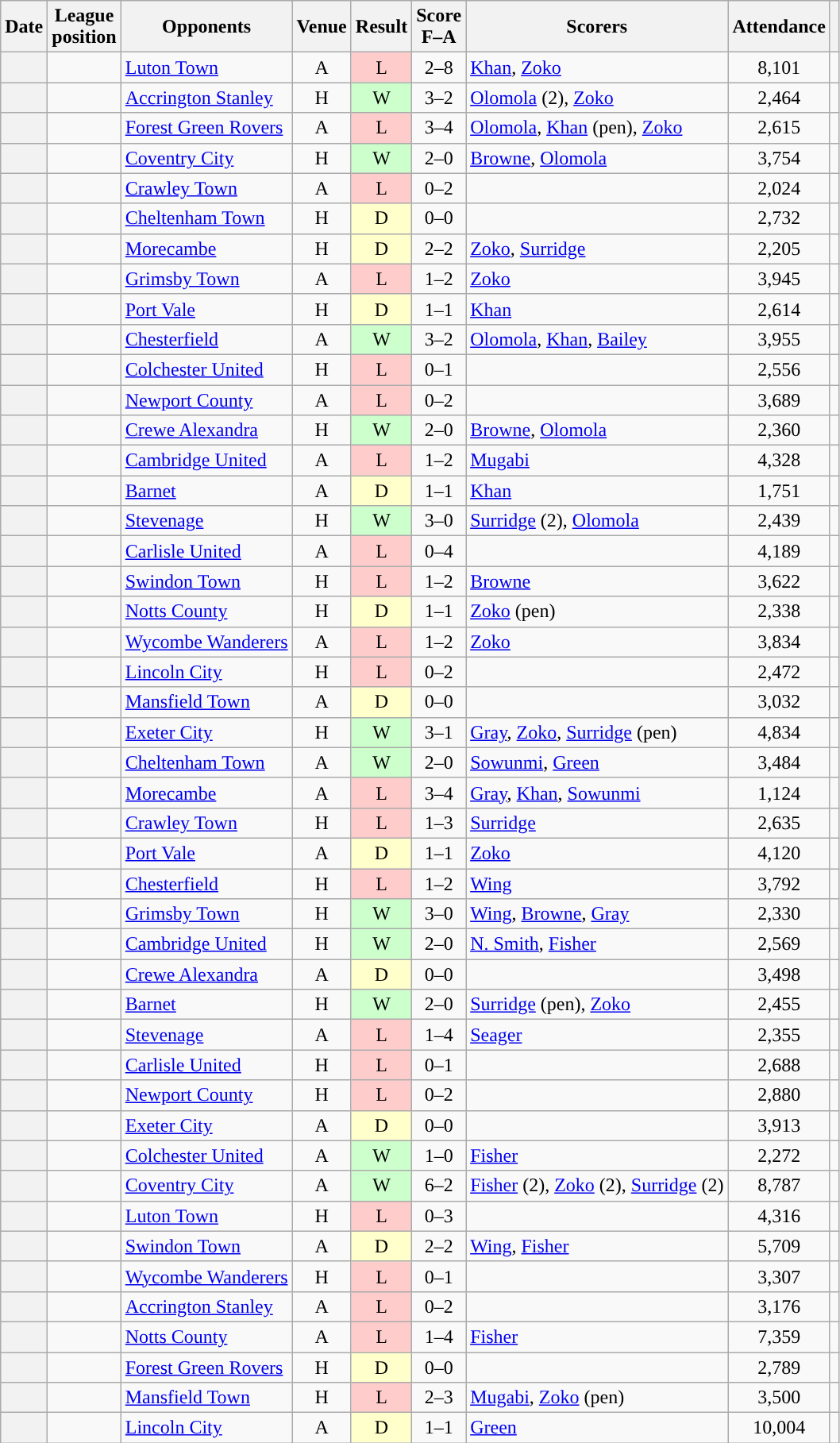<table class="wikitable plainrowheaders sortable" style="text-align:center">
<tr>
<th scope="col">Date</th>
<th scope="col">League<br>position</th>
<th scope="col">Opponents</th>
<th scope="col">Venue</th>
<th scope="col">Result</th>
<th scope="col">Score<br>F–A</th>
<th scope="col" class="unsortable">Scorers</th>
<th scope="col">Attendance</th>
<th scope=col class=unsortable></th>
</tr>
<tr>
<th scope="row"></th>
<td></td>
<td align="left"><a href='#'>Luton Town</a></td>
<td>A</td>
<td style="background-color:#FFCCCC">L</td>
<td>2–8</td>
<td align="left"><a href='#'>Khan</a>, <a href='#'>Zoko</a></td>
<td>8,101</td>
<td></td>
</tr>
<tr>
<th scope="row"></th>
<td></td>
<td align="left"><a href='#'>Accrington Stanley</a></td>
<td>H</td>
<td style="background-color:#CCFFCC">W</td>
<td>3–2</td>
<td align="left"><a href='#'>Olomola</a> (2), <a href='#'>Zoko</a></td>
<td>2,464</td>
<td></td>
</tr>
<tr>
<th scope="row"></th>
<td></td>
<td align="left"><a href='#'>Forest Green Rovers</a></td>
<td>A</td>
<td style="background-color:#FFCCCC">L</td>
<td>3–4</td>
<td align="left"><a href='#'>Olomola</a>, <a href='#'>Khan</a> (pen), <a href='#'>Zoko</a></td>
<td>2,615</td>
<td></td>
</tr>
<tr>
<th scope="row"></th>
<td></td>
<td align="left"><a href='#'>Coventry City</a></td>
<td>H</td>
<td style="background-color:#CCFFCC">W</td>
<td>2–0</td>
<td align="left"><a href='#'>Browne</a>, <a href='#'>Olomola</a></td>
<td>3,754</td>
<td></td>
</tr>
<tr>
<th scope="row"></th>
<td></td>
<td align="left"><a href='#'>Crawley Town</a></td>
<td>A</td>
<td style="background-color:#FFCCCC">L</td>
<td>0–2</td>
<td align="left"></td>
<td>2,024</td>
<td></td>
</tr>
<tr>
<th scope="row"></th>
<td></td>
<td align="left"><a href='#'>Cheltenham Town</a></td>
<td>H</td>
<td style="background-color:#FFFFCC">D</td>
<td>0–0</td>
<td align="left"></td>
<td>2,732</td>
<td></td>
</tr>
<tr>
<th scope="row"></th>
<td></td>
<td align="left"><a href='#'>Morecambe</a></td>
<td>H</td>
<td style="background-color:#FFFFCC">D</td>
<td>2–2</td>
<td align="left"><a href='#'>Zoko</a>, <a href='#'>Surridge</a></td>
<td>2,205</td>
<td></td>
</tr>
<tr>
<th scope="row"></th>
<td></td>
<td align="left"><a href='#'>Grimsby Town</a></td>
<td>A</td>
<td style="background-color:#FFCCCC">L</td>
<td>1–2</td>
<td align="left"><a href='#'>Zoko</a></td>
<td>3,945</td>
<td></td>
</tr>
<tr>
<th scope="row"></th>
<td></td>
<td align="left"><a href='#'>Port Vale</a></td>
<td>H</td>
<td style="background-color:#FFFFCC">D</td>
<td>1–1</td>
<td align="left"><a href='#'>Khan</a></td>
<td>2,614</td>
<td></td>
</tr>
<tr>
<th scope="row"></th>
<td></td>
<td align="left"><a href='#'>Chesterfield</a></td>
<td>A</td>
<td style="background-color:#CCFFCC">W</td>
<td>3–2</td>
<td align="left"><a href='#'>Olomola</a>, <a href='#'>Khan</a>, <a href='#'>Bailey</a></td>
<td>3,955</td>
<td></td>
</tr>
<tr>
<th scope="row"></th>
<td></td>
<td align="left"><a href='#'>Colchester United</a></td>
<td>H</td>
<td style="background-color:#FFCCCC">L</td>
<td>0–1</td>
<td align="left"></td>
<td>2,556</td>
<td></td>
</tr>
<tr>
<th scope="row"></th>
<td></td>
<td align="left"><a href='#'>Newport County</a></td>
<td>A</td>
<td style="background-color:#FFCCCC">L</td>
<td>0–2</td>
<td align="left"></td>
<td>3,689</td>
<td></td>
</tr>
<tr>
<th scope="row"></th>
<td></td>
<td align="left"><a href='#'>Crewe Alexandra</a></td>
<td>H</td>
<td style="background-color:#CCFFCC">W</td>
<td>2–0</td>
<td align="left"><a href='#'>Browne</a>, <a href='#'>Olomola</a></td>
<td>2,360</td>
<td></td>
</tr>
<tr>
<th scope="row"></th>
<td></td>
<td align="left"><a href='#'>Cambridge United</a></td>
<td>A</td>
<td style="background-color:#FFCCCC">L</td>
<td>1–2</td>
<td align="left"><a href='#'>Mugabi</a></td>
<td>4,328</td>
<td></td>
</tr>
<tr>
<th scope="row"></th>
<td></td>
<td align="left"><a href='#'>Barnet</a></td>
<td>A</td>
<td style="background-color:#FFFFCC">D</td>
<td>1–1</td>
<td align="left"><a href='#'>Khan</a></td>
<td>1,751</td>
<td></td>
</tr>
<tr>
<th scope="row"></th>
<td></td>
<td align="left"><a href='#'>Stevenage</a></td>
<td>H</td>
<td style="background-color:#CCFFCC">W</td>
<td>3–0</td>
<td align="left"><a href='#'>Surridge</a> (2), <a href='#'>Olomola</a></td>
<td>2,439</td>
<td></td>
</tr>
<tr>
<th scope="row"></th>
<td></td>
<td align="left"><a href='#'>Carlisle United</a></td>
<td>A</td>
<td style="background-color:#FFCCCC">L</td>
<td>0–4</td>
<td align="left"></td>
<td>4,189</td>
<td></td>
</tr>
<tr>
<th scope="row"></th>
<td></td>
<td align="left"><a href='#'>Swindon Town</a></td>
<td>H</td>
<td style="background-color:#FFCCCC">L</td>
<td>1–2</td>
<td align="left"><a href='#'>Browne</a></td>
<td>3,622</td>
<td></td>
</tr>
<tr>
<th scope="row"></th>
<td></td>
<td align="left"><a href='#'>Notts County</a></td>
<td>H</td>
<td style="background-color:#FFFFCC">D</td>
<td>1–1</td>
<td align="left"><a href='#'>Zoko</a> (pen)</td>
<td>2,338</td>
<td></td>
</tr>
<tr>
<th scope="row"></th>
<td></td>
<td align="left"><a href='#'>Wycombe Wanderers</a></td>
<td>A</td>
<td style="background-color:#FFCCCC">L</td>
<td>1–2</td>
<td align="left"><a href='#'>Zoko</a></td>
<td>3,834</td>
<td></td>
</tr>
<tr>
<th scope="row"></th>
<td></td>
<td align="left"><a href='#'>Lincoln City</a></td>
<td>H</td>
<td style="background-color:#FFCCCC">L</td>
<td>0–2</td>
<td align="left"></td>
<td>2,472</td>
<td></td>
</tr>
<tr>
<th scope="row"></th>
<td></td>
<td align="left"><a href='#'>Mansfield Town</a></td>
<td>A</td>
<td style="background-color:#FFFFCC">D</td>
<td>0–0</td>
<td align="left"></td>
<td>3,032</td>
<td></td>
</tr>
<tr>
<th scope="row"></th>
<td></td>
<td align="left"><a href='#'>Exeter City</a></td>
<td>H</td>
<td style="background-color:#CCFFCC">W</td>
<td>3–1</td>
<td align="left"><a href='#'>Gray</a>, <a href='#'>Zoko</a>, <a href='#'>Surridge</a> (pen)</td>
<td>4,834</td>
<td></td>
</tr>
<tr>
<th scope="row"></th>
<td></td>
<td align="left"><a href='#'>Cheltenham Town</a></td>
<td>A</td>
<td style="background-color:#CCFFCC">W</td>
<td>2–0</td>
<td align="left"><a href='#'>Sowunmi</a>, <a href='#'>Green</a></td>
<td>3,484</td>
<td></td>
</tr>
<tr>
<th scope="row"></th>
<td></td>
<td align="left"><a href='#'>Morecambe</a></td>
<td>A</td>
<td style="background-color:#FFCCCC">L</td>
<td>3–4</td>
<td align="left"><a href='#'>Gray</a>, <a href='#'>Khan</a>, <a href='#'>Sowunmi</a></td>
<td>1,124</td>
<td></td>
</tr>
<tr>
<th scope="row"></th>
<td></td>
<td align="left"><a href='#'>Crawley Town</a></td>
<td>H</td>
<td style="background-color:#FFCCCC">L</td>
<td>1–3</td>
<td align="left"><a href='#'>Surridge</a></td>
<td>2,635</td>
<td></td>
</tr>
<tr>
<th scope="row"></th>
<td></td>
<td align="left"><a href='#'>Port Vale</a></td>
<td>A</td>
<td style="background-color:#FFFFCC">D</td>
<td>1–1</td>
<td align="left"><a href='#'>Zoko</a></td>
<td>4,120</td>
<td></td>
</tr>
<tr>
<th scope="row"></th>
<td></td>
<td align="left"><a href='#'>Chesterfield</a></td>
<td>H</td>
<td style="background-color:#FFCCCC">L</td>
<td>1–2</td>
<td align="left"><a href='#'>Wing</a></td>
<td>3,792</td>
<td></td>
</tr>
<tr>
<th scope="row"></th>
<td></td>
<td align="left"><a href='#'>Grimsby Town</a></td>
<td>H</td>
<td style="background-color:#CCFFCC">W</td>
<td>3–0</td>
<td align="left"><a href='#'>Wing</a>, <a href='#'>Browne</a>, <a href='#'>Gray</a></td>
<td>2,330</td>
<td></td>
</tr>
<tr>
<th scope="row"></th>
<td></td>
<td align="left"><a href='#'>Cambridge United</a></td>
<td>H</td>
<td style="background-color:#CCFFCC">W</td>
<td>2–0</td>
<td align="left"><a href='#'>N. Smith</a>, <a href='#'>Fisher</a></td>
<td>2,569</td>
<td></td>
</tr>
<tr>
<th scope="row"></th>
<td></td>
<td align="left"><a href='#'>Crewe Alexandra</a></td>
<td>A</td>
<td style="background-color:#FFFFCC">D</td>
<td>0–0</td>
<td align="left"></td>
<td>3,498</td>
<td></td>
</tr>
<tr>
<th scope="row"></th>
<td></td>
<td align="left"><a href='#'>Barnet</a></td>
<td>H</td>
<td style="background-color:#CCFFCC">W</td>
<td>2–0</td>
<td align="left"><a href='#'>Surridge</a> (pen), <a href='#'>Zoko</a></td>
<td>2,455</td>
<td></td>
</tr>
<tr>
<th scope="row"></th>
<td></td>
<td align="left"><a href='#'>Stevenage</a></td>
<td>A</td>
<td style="background-color:#FFCCCC">L</td>
<td>1–4</td>
<td align="left"><a href='#'>Seager</a></td>
<td>2,355</td>
<td></td>
</tr>
<tr>
<th scope="row"></th>
<td></td>
<td align="left"><a href='#'>Carlisle United</a></td>
<td>H</td>
<td style="background-color:#FFCCCC">L</td>
<td>0–1</td>
<td align="left"></td>
<td>2,688</td>
<td></td>
</tr>
<tr>
<th scope="row"></th>
<td></td>
<td align="left"><a href='#'>Newport County</a></td>
<td>H</td>
<td style="background-color:#FFCCCC">L</td>
<td>0–2</td>
<td align="left"></td>
<td>2,880</td>
<td></td>
</tr>
<tr>
<th scope="row"></th>
<td></td>
<td align="left"><a href='#'>Exeter City</a></td>
<td>A</td>
<td style="background-color:#FFFFCC">D</td>
<td>0–0</td>
<td align="left"></td>
<td>3,913</td>
<td></td>
</tr>
<tr>
<th scope="row"></th>
<td></td>
<td align="left"><a href='#'>Colchester United</a></td>
<td>A</td>
<td style="background-color:#CCFFCC">W</td>
<td>1–0</td>
<td align="left"><a href='#'>Fisher</a></td>
<td>2,272</td>
<td></td>
</tr>
<tr>
<th scope="row"></th>
<td></td>
<td align="left"><a href='#'>Coventry City</a></td>
<td>A</td>
<td style="background-color:#CCFFCC">W</td>
<td>6–2</td>
<td align="left"><a href='#'>Fisher</a> (2), <a href='#'>Zoko</a> (2), <a href='#'>Surridge</a> (2)</td>
<td>8,787</td>
<td></td>
</tr>
<tr>
<th scope="row"></th>
<td></td>
<td align="left"><a href='#'>Luton Town</a></td>
<td>H</td>
<td style="background-color:#FFCCCC">L</td>
<td>0–3</td>
<td align="left"></td>
<td>4,316</td>
<td></td>
</tr>
<tr>
<th scope="row"></th>
<td></td>
<td align="left"><a href='#'>Swindon Town</a></td>
<td>A</td>
<td style="background-color:#FFFFCC">D</td>
<td>2–2</td>
<td align="left"><a href='#'>Wing</a>, <a href='#'>Fisher</a></td>
<td>5,709</td>
<td></td>
</tr>
<tr>
<th scope="row"></th>
<td></td>
<td align="left"><a href='#'>Wycombe Wanderers</a></td>
<td>H</td>
<td style="background-color:#FFCCCC">L</td>
<td>0–1</td>
<td align="left"></td>
<td>3,307</td>
<td></td>
</tr>
<tr>
<th scope="row"></th>
<td></td>
<td align="left"><a href='#'>Accrington Stanley</a></td>
<td>A</td>
<td style="background-color:#FFCCCC">L</td>
<td>0–2</td>
<td align="left"></td>
<td>3,176</td>
<td></td>
</tr>
<tr>
<th scope="row"></th>
<td></td>
<td align="left"><a href='#'>Notts County</a></td>
<td>A</td>
<td style="background-color:#FFCCCC">L</td>
<td>1–4</td>
<td align="left"><a href='#'>Fisher</a></td>
<td>7,359</td>
<td></td>
</tr>
<tr>
<th scope="row"></th>
<td></td>
<td align="left"><a href='#'>Forest Green Rovers</a></td>
<td>H</td>
<td style="background-color:#FFFFCC">D</td>
<td>0–0</td>
<td align="left"></td>
<td>2,789</td>
<td></td>
</tr>
<tr>
<th scope="row"></th>
<td></td>
<td align="left"><a href='#'>Mansfield Town</a></td>
<td>H</td>
<td style="background-color:#FFCCCC">L</td>
<td>2–3</td>
<td align="left"><a href='#'>Mugabi</a>, <a href='#'>Zoko</a> (pen)</td>
<td>3,500</td>
<td></td>
</tr>
<tr>
<th scope="row"></th>
<td></td>
<td align="left"><a href='#'>Lincoln City</a></td>
<td>A</td>
<td style="background-color:#FFFFCC">D</td>
<td>1–1</td>
<td align="left"><a href='#'>Green</a></td>
<td>10,004</td>
<td></td>
</tr>
</table>
